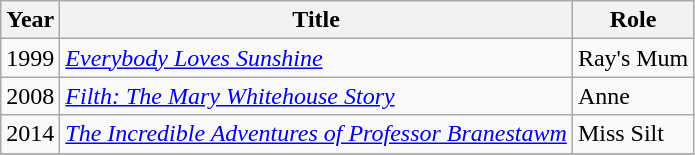<table class= "wikitable">
<tr>
<th>Year</th>
<th>Title</th>
<th>Role</th>
</tr>
<tr>
<td>1999</td>
<td><em><a href='#'>Everybody Loves Sunshine</a></em></td>
<td>Ray's Mum</td>
</tr>
<tr>
<td>2008</td>
<td><em><a href='#'>Filth: The Mary Whitehouse Story</a></em></td>
<td>Anne</td>
</tr>
<tr>
<td>2014</td>
<td><em><a href='#'>The Incredible Adventures of Professor Branestawm</a></em></td>
<td>Miss Silt</td>
</tr>
<tr>
</tr>
</table>
